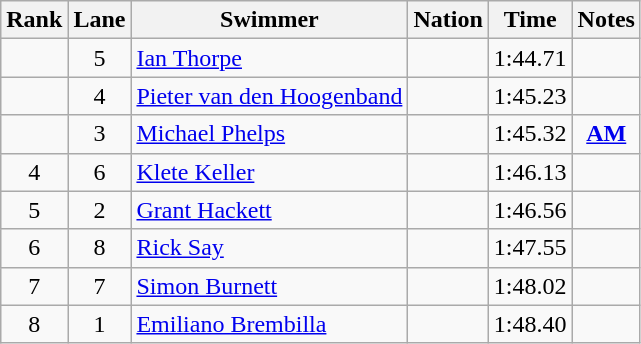<table class="wikitable sortable" style="text-align:center">
<tr>
<th>Rank</th>
<th>Lane</th>
<th>Swimmer</th>
<th>Nation</th>
<th>Time</th>
<th>Notes</th>
</tr>
<tr>
<td></td>
<td>5</td>
<td align=left><a href='#'>Ian Thorpe</a></td>
<td align=left></td>
<td>1:44.71</td>
<td></td>
</tr>
<tr>
<td></td>
<td>4</td>
<td align=left><a href='#'>Pieter van den Hoogenband</a></td>
<td align=left></td>
<td>1:45.23</td>
<td></td>
</tr>
<tr>
<td></td>
<td>3</td>
<td align=left><a href='#'>Michael Phelps</a></td>
<td align=left></td>
<td>1:45.32</td>
<td><strong><a href='#'>AM</a></strong></td>
</tr>
<tr>
<td>4</td>
<td>6</td>
<td align=left><a href='#'>Klete Keller</a></td>
<td align=left></td>
<td>1:46.13</td>
<td></td>
</tr>
<tr>
<td>5</td>
<td>2</td>
<td align=left><a href='#'>Grant Hackett</a></td>
<td align=left></td>
<td>1:46.56</td>
<td></td>
</tr>
<tr>
<td>6</td>
<td>8</td>
<td align=left><a href='#'>Rick Say</a></td>
<td align=left></td>
<td>1:47.55</td>
<td></td>
</tr>
<tr>
<td>7</td>
<td>7</td>
<td align=left><a href='#'>Simon Burnett</a></td>
<td align=left></td>
<td>1:48.02</td>
<td></td>
</tr>
<tr>
<td>8</td>
<td>1</td>
<td align=left><a href='#'>Emiliano Brembilla</a></td>
<td align=left></td>
<td>1:48.40</td>
<td></td>
</tr>
</table>
